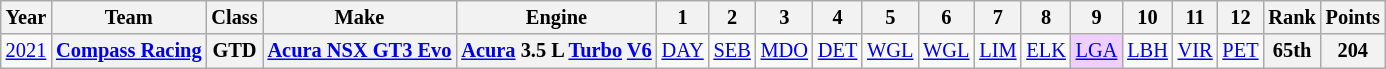<table class="wikitable" style="text-align:center; font-size:85%">
<tr>
<th>Year</th>
<th>Team</th>
<th>Class</th>
<th>Make</th>
<th>Engine</th>
<th>1</th>
<th>2</th>
<th>3</th>
<th>4</th>
<th>5</th>
<th>6</th>
<th>7</th>
<th>8</th>
<th>9</th>
<th>10</th>
<th>11</th>
<th>12</th>
<th>Rank</th>
<th>Points</th>
</tr>
<tr>
<td><a href='#'>2021</a></td>
<th nowrap><a href='#'>Compass Racing</a></th>
<th>GTD</th>
<th nowrap><a href='#'>Acura NSX GT3 Evo</a></th>
<th nowrap><a href='#'>Acura</a> 3.5 L <a href='#'>Turbo</a> <a href='#'>V6</a></th>
<td><a href='#'>DAY</a></td>
<td><a href='#'>SEB</a></td>
<td><a href='#'>MDO</a></td>
<td><a href='#'>DET</a></td>
<td><a href='#'>WGL</a></td>
<td><a href='#'>WGL</a></td>
<td><a href='#'>LIM</a></td>
<td><a href='#'>ELK</a></td>
<td style="background:#EFCFFF;"><a href='#'>LGA</a><br></td>
<td><a href='#'>LBH</a></td>
<td><a href='#'>VIR</a></td>
<td><a href='#'>PET</a></td>
<th>65th</th>
<th>204</th>
</tr>
</table>
